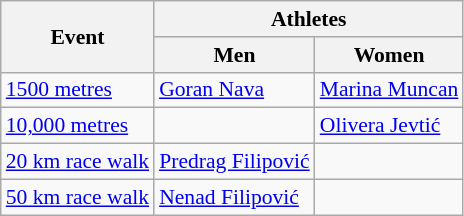<table class=wikitable style="font-size:90%">
<tr>
<th rowspan=2>Event</th>
<th colspan=2>Athletes</th>
</tr>
<tr>
<th>Men</th>
<th>Women</th>
</tr>
<tr>
<td><a href='#'>1500 metres</a></td>
<td><a href='#'>Goran Nava</a></td>
<td><a href='#'>Marina Muncan</a></td>
</tr>
<tr>
<td><a href='#'>10,000 metres</a></td>
<td></td>
<td><a href='#'>Olivera Jevtić</a></td>
</tr>
<tr>
<td><a href='#'>20 km race walk</a></td>
<td><a href='#'>Predrag Filipović</a></td>
<td></td>
</tr>
<tr>
<td><a href='#'>50 km race walk</a></td>
<td><a href='#'>Nenad Filipović</a></td>
<td></td>
</tr>
</table>
